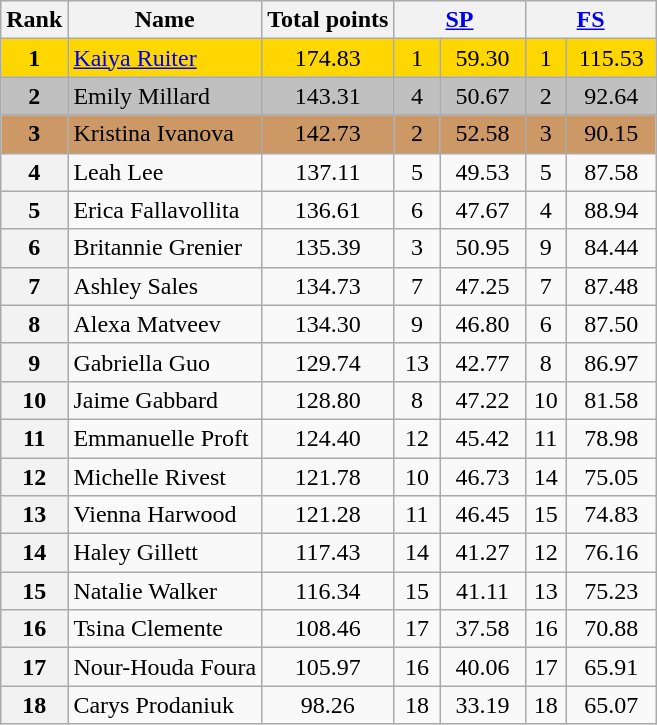<table class="wikitable sortable">
<tr>
<th>Rank</th>
<th>Name</th>
<th>Total points</th>
<th colspan="2" width="80px"><a href='#'>SP</a></th>
<th colspan="2" width="80px"><a href='#'>FS</a></th>
</tr>
<tr bgcolor="gold">
<td align="center"><strong>1</strong></td>
<td><a href='#'>Kaiya Ruiter</a></td>
<td align="center">174.83</td>
<td align="center">1</td>
<td align="center">59.30</td>
<td align="center">1</td>
<td align="center">115.53</td>
</tr>
<tr bgcolor="silver">
<td align="center"><strong>2</strong></td>
<td>Emily Millard</td>
<td align="center">143.31</td>
<td align="center">4</td>
<td align="center">50.67</td>
<td align="center">2</td>
<td align="center">92.64</td>
</tr>
<tr bgcolor="cc9966">
<td align="center"><strong>3</strong></td>
<td>Kristina Ivanova</td>
<td align="center">142.73</td>
<td align="center">2</td>
<td align="center">52.58</td>
<td align="center">3</td>
<td align="center">90.15</td>
</tr>
<tr>
<th>4</th>
<td>Leah Lee</td>
<td align="center">137.11</td>
<td align="center">5</td>
<td align="center">49.53</td>
<td align="center">5</td>
<td align="center">87.58</td>
</tr>
<tr>
<th>5</th>
<td>Erica Fallavollita</td>
<td align="center">136.61</td>
<td align="center">6</td>
<td align="center">47.67</td>
<td align="center">4</td>
<td align="center">88.94</td>
</tr>
<tr>
<th>6</th>
<td>Britannie Grenier</td>
<td align="center">135.39</td>
<td align="center">3</td>
<td align="center">50.95</td>
<td align="center">9</td>
<td align="center">84.44</td>
</tr>
<tr>
<th>7</th>
<td>Ashley Sales</td>
<td align="center">134.73</td>
<td align="center">7</td>
<td align="center">47.25</td>
<td align="center">7</td>
<td align="center">87.48</td>
</tr>
<tr>
<th>8</th>
<td>Alexa Matveev</td>
<td align="center">134.30</td>
<td align="center">9</td>
<td align="center">46.80</td>
<td align="center">6</td>
<td align="center">87.50</td>
</tr>
<tr>
<th>9</th>
<td>Gabriella Guo</td>
<td align="center">129.74</td>
<td align="center">13</td>
<td align="center">42.77</td>
<td align="center">8</td>
<td align="center">86.97</td>
</tr>
<tr>
<th>10</th>
<td>Jaime Gabbard</td>
<td align="center">128.80</td>
<td align="center">8</td>
<td align="center">47.22</td>
<td align="center">10</td>
<td align="center">81.58</td>
</tr>
<tr>
<th>11</th>
<td>Emmanuelle Proft</td>
<td align="center">124.40</td>
<td align="center">12</td>
<td align="center">45.42</td>
<td align="center">11</td>
<td align="center">78.98</td>
</tr>
<tr>
<th>12</th>
<td>Michelle Rivest</td>
<td align="center">121.78</td>
<td align="center">10</td>
<td align="center">46.73</td>
<td align="center">14</td>
<td align="center">75.05</td>
</tr>
<tr>
<th>13</th>
<td>Vienna Harwood</td>
<td align="center">121.28</td>
<td align="center">11</td>
<td align="center">46.45</td>
<td align="center">15</td>
<td align="center">74.83</td>
</tr>
<tr>
<th>14</th>
<td>Haley Gillett</td>
<td align="center">117.43</td>
<td align="center">14</td>
<td align="center">41.27</td>
<td align="center">12</td>
<td align="center">76.16</td>
</tr>
<tr>
<th>15</th>
<td>Natalie Walker</td>
<td align="center">116.34</td>
<td align="center">15</td>
<td align="center">41.11</td>
<td align="center">13</td>
<td align="center">75.23</td>
</tr>
<tr>
<th>16</th>
<td>Tsina Clemente</td>
<td align="center">108.46</td>
<td align="center">17</td>
<td align="center">37.58</td>
<td align="center">16</td>
<td align="center">70.88</td>
</tr>
<tr>
<th>17</th>
<td>Nour-Houda Foura</td>
<td align="center">105.97</td>
<td align="center">16</td>
<td align="center">40.06</td>
<td align="center">17</td>
<td align="center">65.91</td>
</tr>
<tr>
<th>18</th>
<td>Carys Prodaniuk</td>
<td align="center">98.26</td>
<td align="center">18</td>
<td align="center">33.19</td>
<td align="center">18</td>
<td align="center">65.07</td>
</tr>
</table>
